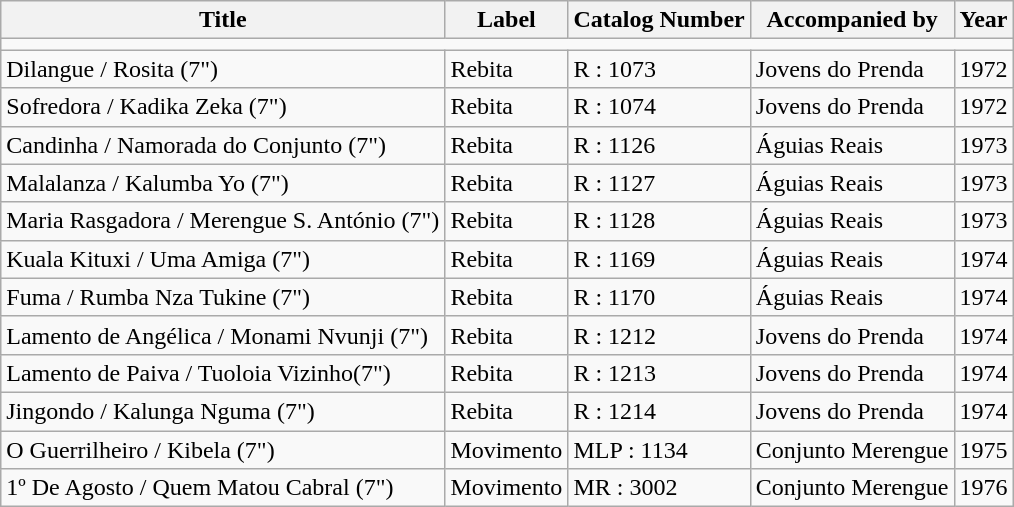<table class="wikitable">
<tr>
<th>Title</th>
<th>Label</th>
<th>Catalog Number</th>
<th>Accompanied by</th>
<th>Year</th>
</tr>
<tr>
<td colspan="5"></td>
</tr>
<tr>
<td>Dilangue / Rosita (7")</td>
<td>Rebita</td>
<td>R : 1073</td>
<td>Jovens do Prenda</td>
<td>1972</td>
</tr>
<tr>
<td>Sofredora / Kadika Zeka  (7")</td>
<td>Rebita</td>
<td>R : 1074</td>
<td>Jovens do Prenda</td>
<td>1972</td>
</tr>
<tr>
<td>Candinha / Namorada do Conjunto (7")</td>
<td>Rebita</td>
<td>R : 1126</td>
<td>Águias Reais</td>
<td>1973</td>
</tr>
<tr>
<td>Malalanza / Kalumba Yo (7")</td>
<td>Rebita</td>
<td>R : 1127</td>
<td>Águias Reais</td>
<td>1973</td>
</tr>
<tr>
<td>Maria Rasgadora / Merengue S. António (7")</td>
<td>Rebita</td>
<td>R : 1128</td>
<td>Águias Reais</td>
<td>1973</td>
</tr>
<tr>
<td>Kuala Kituxi / Uma Amiga (7")</td>
<td>Rebita</td>
<td>R : 1169</td>
<td>Águias Reais</td>
<td>1974</td>
</tr>
<tr>
<td>Fuma / Rumba Nza Tukine (7")</td>
<td>Rebita</td>
<td>R : 1170</td>
<td>Águias Reais</td>
<td>1974</td>
</tr>
<tr>
<td>Lamento de Angélica / Monami Nvunji (7")</td>
<td>Rebita</td>
<td>R : 1212</td>
<td>Jovens do Prenda</td>
<td>1974</td>
</tr>
<tr>
<td>Lamento de Paiva / Tuoloia Vizinho(7")</td>
<td>Rebita</td>
<td>R : 1213</td>
<td>Jovens do Prenda</td>
<td>1974</td>
</tr>
<tr>
<td>Jingondo / Kalunga Nguma (7")</td>
<td>Rebita</td>
<td>R : 1214</td>
<td>Jovens do Prenda</td>
<td>1974</td>
</tr>
<tr>
<td>O Guerrilheiro / Kibela (7")</td>
<td>Movimento</td>
<td>MLP : 1134</td>
<td>Conjunto Merengue</td>
<td>1975</td>
</tr>
<tr>
<td>1º De Agosto / Quem Matou Cabral (7")</td>
<td>Movimento</td>
<td>MR : 3002</td>
<td>Conjunto Merengue</td>
<td>1976</td>
</tr>
</table>
